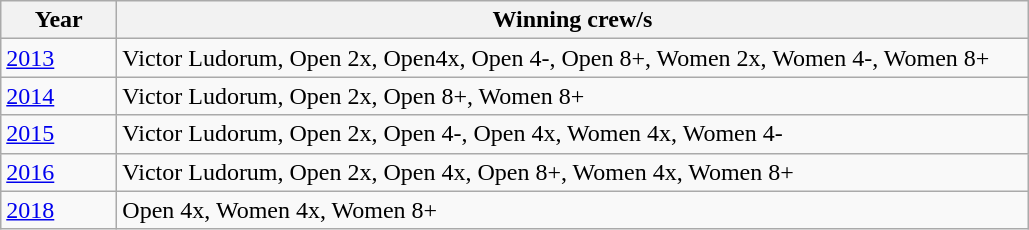<table class="wikitable">
<tr>
<th width=70>Year</th>
<th width=600>Winning crew/s</th>
</tr>
<tr>
<td><a href='#'>2013</a></td>
<td>Victor Ludorum, Open 2x, Open4x, Open 4-, Open 8+, Women 2x, Women 4-, Women 8+</td>
</tr>
<tr>
<td><a href='#'>2014</a></td>
<td>Victor Ludorum, Open 2x, Open 8+, Women 8+</td>
</tr>
<tr>
<td><a href='#'>2015</a></td>
<td>Victor Ludorum, Open 2x, Open 4-, Open 4x, Women 4x, Women 4-</td>
</tr>
<tr>
<td><a href='#'>2016</a></td>
<td>Victor Ludorum, Open 2x, Open 4x, Open 8+, Women 4x, Women 8+</td>
</tr>
<tr>
<td><a href='#'>2018</a></td>
<td>Open 4x, Women 4x, Women 8+</td>
</tr>
</table>
